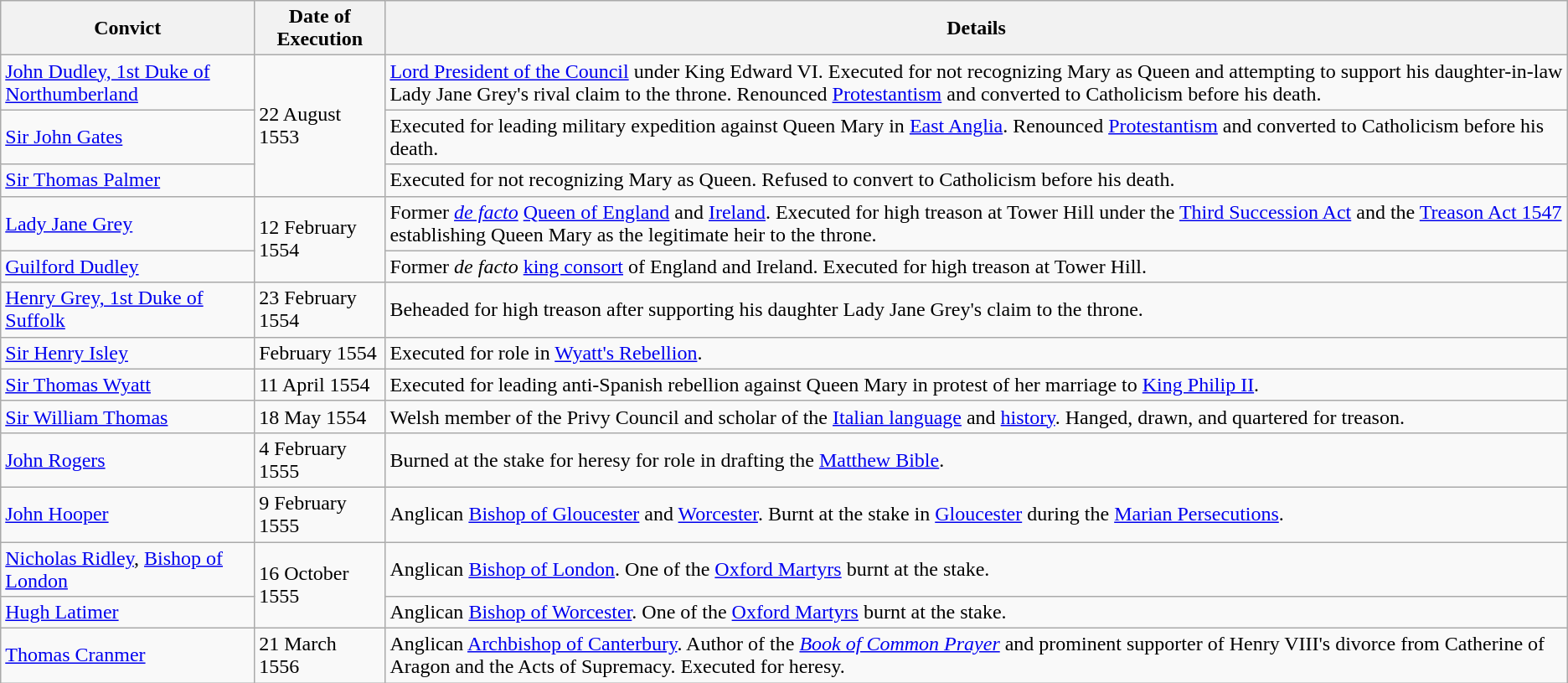<table class="wikitable">
<tr>
<th>Convict</th>
<th>Date of Execution</th>
<th>Details</th>
</tr>
<tr>
<td><a href='#'>John Dudley, 1st Duke of Northumberland</a></td>
<td rowspan="3">22 August 1553</td>
<td><a href='#'>Lord President of the Council</a> under King Edward VI. Executed for not recognizing Mary as Queen and attempting to support his daughter-in-law Lady Jane Grey's rival claim to the throne. Renounced <a href='#'>Protestantism</a> and converted to Catholicism before his death.</td>
</tr>
<tr>
<td><a href='#'>Sir John Gates</a></td>
<td>Executed for leading military expedition against Queen Mary in <a href='#'>East Anglia</a>. Renounced <a href='#'>Protestantism</a> and converted to Catholicism before his death.</td>
</tr>
<tr>
<td><a href='#'>Sir Thomas Palmer</a></td>
<td>Executed for not recognizing Mary as Queen. Refused to convert to Catholicism before his death.</td>
</tr>
<tr>
<td><a href='#'>Lady Jane Grey</a></td>
<td rowspan="2">12 February 1554</td>
<td>Former <em><a href='#'>de facto</a></em> <a href='#'>Queen of England</a> and <a href='#'>Ireland</a>. Executed for high treason at Tower Hill under the <a href='#'>Third Succession Act</a> and the <a href='#'>Treason Act 1547</a> establishing Queen Mary as the legitimate heir to the throne.</td>
</tr>
<tr>
<td><a href='#'>Guilford Dudley</a></td>
<td>Former <em>de facto</em> <a href='#'>king consort</a> of England and Ireland. Executed for high treason at Tower Hill.</td>
</tr>
<tr>
<td><a href='#'>Henry Grey, 1st Duke of Suffolk</a></td>
<td>23 February 1554</td>
<td>Beheaded for high treason after supporting his daughter Lady Jane Grey's claim to the throne.</td>
</tr>
<tr>
<td><a href='#'>Sir Henry Isley</a></td>
<td>February 1554</td>
<td>Executed for role in <a href='#'>Wyatt's Rebellion</a>.</td>
</tr>
<tr>
<td><a href='#'>Sir Thomas Wyatt</a></td>
<td>11 April 1554</td>
<td>Executed for leading anti-Spanish rebellion against Queen Mary in protest of her marriage to <a href='#'>King Philip II</a>.</td>
</tr>
<tr>
<td><a href='#'>Sir William Thomas</a></td>
<td>18 May 1554</td>
<td>Welsh member of the Privy Council and scholar of the <a href='#'>Italian language</a> and <a href='#'>history</a>. Hanged, drawn, and quartered for treason.</td>
</tr>
<tr>
<td><a href='#'>John Rogers</a></td>
<td>4 February 1555</td>
<td>Burned at the stake for heresy for role in drafting the <a href='#'>Matthew Bible</a>.</td>
</tr>
<tr>
<td><a href='#'>John Hooper</a></td>
<td>9 February 1555</td>
<td>Anglican <a href='#'>Bishop of Gloucester</a> and <a href='#'>Worcester</a>. Burnt at the stake in <a href='#'>Gloucester</a> during the <a href='#'>Marian Persecutions</a>.</td>
</tr>
<tr>
<td><a href='#'>Nicholas Ridley</a>, <a href='#'>Bishop of London</a></td>
<td rowspan="2">16 October 1555</td>
<td>Anglican <a href='#'>Bishop of London</a>. One of the <a href='#'>Oxford Martyrs</a> burnt at the stake.</td>
</tr>
<tr>
<td><a href='#'>Hugh Latimer</a></td>
<td>Anglican <a href='#'>Bishop of Worcester</a>. One of the <a href='#'>Oxford Martyrs</a> burnt at the stake.</td>
</tr>
<tr>
<td><a href='#'>Thomas Cranmer</a></td>
<td>21 March 1556</td>
<td>Anglican <a href='#'>Archbishop of Canterbury</a>. Author of the <a href='#'><em>Book of Common Prayer</em></a> and prominent supporter of Henry VIII's divorce from Catherine of Aragon and the Acts of Supremacy. Executed for heresy.</td>
</tr>
</table>
